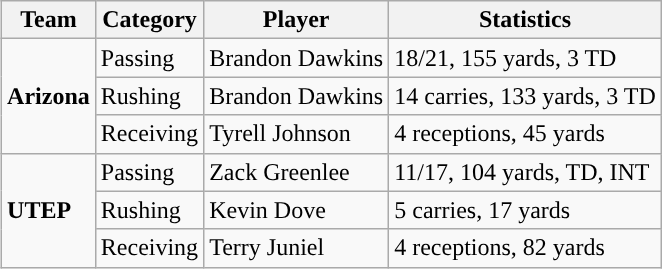<table class="wikitable" style="float: right;">
<tr>
<th>Team</th>
<th>Category</th>
<th>Player</th>
<th>Statistics</th>
</tr>
<tr>
<td rowspan=3><strong>Arizona</strong></td>
<td>Passing</td>
<td>Brandon Dawkins</td>
<td>18/21, 155 yards, 3 TD</td>
</tr>
<tr>
<td>Rushing</td>
<td>Brandon Dawkins</td>
<td>14 carries, 133 yards, 3 TD</td>
</tr>
<tr>
<td>Receiving</td>
<td>Tyrell Johnson</td>
<td>4 receptions, 45 yards</td>
</tr>
<tr>
<td rowspan=3><strong>UTEP</strong></td>
<td>Passing</td>
<td>Zack Greenlee</td>
<td>11/17, 104 yards, TD, INT</td>
</tr>
<tr>
<td>Rushing</td>
<td>Kevin Dove</td>
<td>5 carries, 17 yards</td>
</tr>
<tr>
<td>Receiving</td>
<td>Terry Juniel</td>
<td>4 receptions, 82 yards</td>
</tr>
</table>
